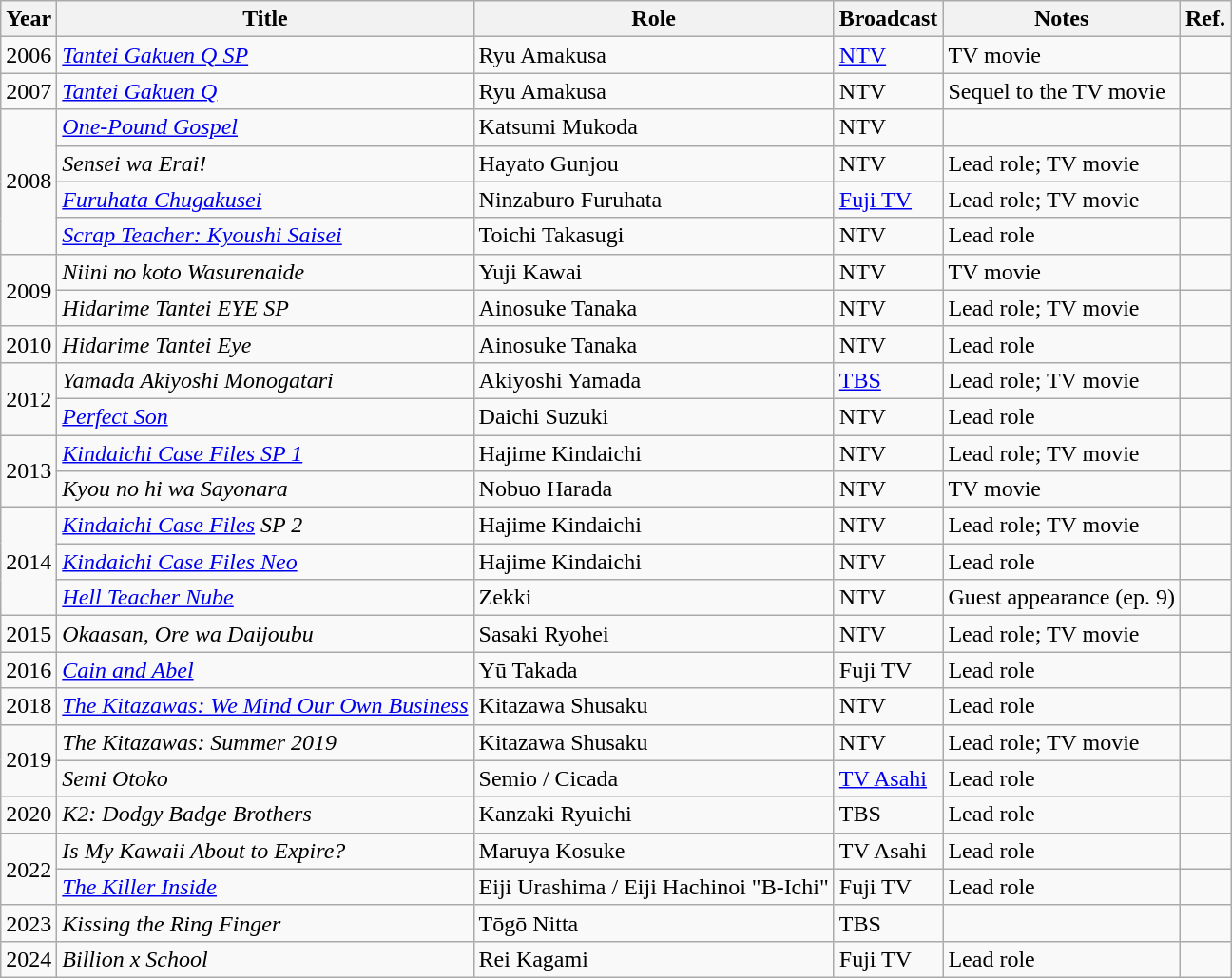<table class="wikitable">
<tr>
<th>Year</th>
<th>Title</th>
<th>Role</th>
<th>Broadcast</th>
<th>Notes</th>
<th>Ref.</th>
</tr>
<tr>
<td>2006</td>
<td><em><a href='#'>Tantei Gakuen Q SP</a></em></td>
<td>Ryu Amakusa</td>
<td><a href='#'>NTV</a></td>
<td>TV movie</td>
<td></td>
</tr>
<tr>
<td>2007</td>
<td><em><a href='#'>Tantei Gakuen Q</a></em></td>
<td>Ryu Amakusa</td>
<td>NTV</td>
<td>Sequel to the TV movie</td>
<td></td>
</tr>
<tr>
<td rowspan="4">2008</td>
<td><em><a href='#'>One-Pound Gospel</a></em></td>
<td>Katsumi Mukoda</td>
<td>NTV</td>
<td></td>
<td></td>
</tr>
<tr>
<td><em>Sensei wa Erai!</em></td>
<td>Hayato Gunjou</td>
<td>NTV</td>
<td>Lead role; TV movie</td>
<td></td>
</tr>
<tr>
<td><em><a href='#'>Furuhata Chugakusei</a></em></td>
<td>Ninzaburo Furuhata</td>
<td><a href='#'>Fuji TV</a></td>
<td>Lead role; TV movie</td>
<td></td>
</tr>
<tr>
<td><em><a href='#'>Scrap Teacher: Kyoushi Saisei</a></em></td>
<td>Toichi Takasugi</td>
<td>NTV</td>
<td>Lead role</td>
<td></td>
</tr>
<tr>
<td rowspan="2">2009</td>
<td><em>Niini no koto Wasurenaide</em></td>
<td>Yuji Kawai</td>
<td>NTV</td>
<td>TV movie</td>
<td></td>
</tr>
<tr>
<td><em>Hidarime Tantei EYE SP</em></td>
<td>Ainosuke Tanaka</td>
<td>NTV</td>
<td>Lead role; TV movie</td>
<td></td>
</tr>
<tr>
<td>2010</td>
<td><em>Hidarime Tantei Eye</em></td>
<td>Ainosuke Tanaka</td>
<td>NTV</td>
<td>Lead role</td>
<td></td>
</tr>
<tr>
<td rowspan="2">2012</td>
<td><em>Yamada Akiyoshi Monogatari</em></td>
<td>Akiyoshi Yamada</td>
<td><a href='#'>TBS</a></td>
<td>Lead role; TV movie</td>
<td></td>
</tr>
<tr>
<td><em><a href='#'>Perfect Son</a></em></td>
<td>Daichi Suzuki</td>
<td>NTV</td>
<td>Lead role</td>
<td></td>
</tr>
<tr>
<td rowspan="2">2013</td>
<td><em><a href='#'>Kindaichi Case Files SP 1</a></em></td>
<td>Hajime Kindaichi</td>
<td>NTV</td>
<td>Lead role; TV movie</td>
<td></td>
</tr>
<tr>
<td><em>Kyou no hi wa Sayonara</em></td>
<td>Nobuo Harada</td>
<td>NTV</td>
<td>TV movie</td>
<td></td>
</tr>
<tr>
<td rowspan="3">2014</td>
<td><em><a href='#'>Kindaichi Case Files</a> SP 2</em></td>
<td>Hajime Kindaichi</td>
<td>NTV</td>
<td>Lead role; TV movie</td>
<td></td>
</tr>
<tr>
<td><em><a href='#'>Kindaichi Case Files Neo</a></em></td>
<td>Hajime Kindaichi</td>
<td>NTV</td>
<td>Lead role</td>
<td></td>
</tr>
<tr>
<td><em><a href='#'>Hell Teacher Nube</a></em></td>
<td>Zekki</td>
<td>NTV</td>
<td>Guest appearance (ep. 9)</td>
<td></td>
</tr>
<tr>
<td>2015</td>
<td><em>Okaasan, Ore wa Daijoubu</em></td>
<td>Sasaki Ryohei</td>
<td>NTV</td>
<td>Lead role; TV movie</td>
<td></td>
</tr>
<tr>
<td>2016</td>
<td><em><a href='#'>Cain and Abel</a></em></td>
<td>Yū Takada</td>
<td>Fuji TV</td>
<td>Lead role</td>
<td></td>
</tr>
<tr>
<td>2018</td>
<td><em><a href='#'>The Kitazawas: We Mind Our Own Business</a></em></td>
<td>Kitazawa Shusaku</td>
<td>NTV</td>
<td>Lead role</td>
<td></td>
</tr>
<tr>
<td rowspan="2">2019</td>
<td><em>The Kitazawas: Summer 2019</em></td>
<td>Kitazawa Shusaku</td>
<td>NTV</td>
<td>Lead role; TV movie</td>
<td></td>
</tr>
<tr>
<td><em>Semi Otoko</em></td>
<td>Semio / Cicada</td>
<td><a href='#'>TV Asahi</a></td>
<td>Lead role</td>
<td></td>
</tr>
<tr>
<td>2020</td>
<td><em>K2: Dodgy Badge Brothers</em></td>
<td>Kanzaki Ryuichi</td>
<td>TBS</td>
<td>Lead role</td>
<td></td>
</tr>
<tr>
<td rowspan="2">2022</td>
<td><em>Is My Kawaii About to Expire?</em></td>
<td>Maruya Kosuke</td>
<td>TV Asahi</td>
<td>Lead role</td>
<td></td>
</tr>
<tr>
<td><em><a href='#'>The Killer Inside</a></em></td>
<td>Eiji Urashima / Eiji Hachinoi "B-Ichi"</td>
<td>Fuji TV</td>
<td>Lead role</td>
<td></td>
</tr>
<tr>
<td>2023</td>
<td><em>Kissing the Ring Finger</em></td>
<td>Tōgō Nitta</td>
<td>TBS</td>
<td></td>
<td></td>
</tr>
<tr>
<td>2024</td>
<td><em>Billion x School</em></td>
<td>Rei Kagami</td>
<td>Fuji TV</td>
<td>Lead role</td>
<td></td>
</tr>
</table>
